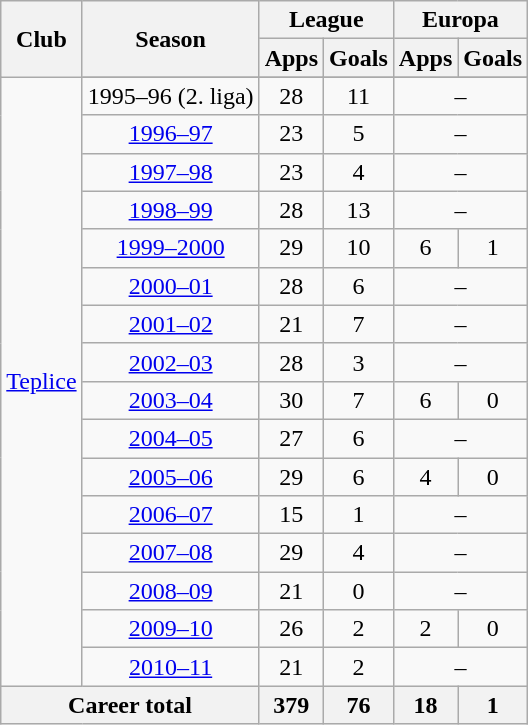<table class="wikitable" style="text-align: center">
<tr>
<th rowspan="2">Club</th>
<th rowspan="2">Season</th>
<th colspan="2">League</th>
<th colspan="2">Europa</th>
</tr>
<tr>
<th>Apps</th>
<th>Goals</th>
<th>Apps</th>
<th>Goals</th>
</tr>
<tr>
<td rowspan="17"><a href='#'>Teplice</a></td>
</tr>
<tr>
<td>1995–96 (2. liga)</td>
<td>28</td>
<td>11</td>
<td colspan="2">–</td>
</tr>
<tr>
<td><a href='#'>1996–97</a></td>
<td>23</td>
<td>5</td>
<td colspan="2">–</td>
</tr>
<tr>
<td><a href='#'>1997–98</a></td>
<td>23</td>
<td>4</td>
<td colspan="2">–</td>
</tr>
<tr>
<td><a href='#'>1998–99</a></td>
<td>28</td>
<td>13</td>
<td colspan="2">–</td>
</tr>
<tr>
<td><a href='#'>1999–2000</a></td>
<td>29</td>
<td>10</td>
<td>6</td>
<td>1</td>
</tr>
<tr>
<td><a href='#'>2000–01</a></td>
<td>28</td>
<td>6</td>
<td colspan="2">–</td>
</tr>
<tr>
<td><a href='#'>2001–02</a></td>
<td>21</td>
<td>7</td>
<td colspan="2">–</td>
</tr>
<tr>
<td><a href='#'>2002–03</a></td>
<td>28</td>
<td>3</td>
<td colspan="2">–</td>
</tr>
<tr>
<td><a href='#'>2003–04</a></td>
<td>30</td>
<td>7</td>
<td>6</td>
<td>0</td>
</tr>
<tr>
<td><a href='#'>2004–05</a></td>
<td>27</td>
<td>6</td>
<td colspan="2">–</td>
</tr>
<tr>
<td><a href='#'>2005–06</a></td>
<td>29</td>
<td>6</td>
<td>4</td>
<td>0</td>
</tr>
<tr>
<td><a href='#'>2006–07</a></td>
<td>15</td>
<td>1</td>
<td colspan="2">–</td>
</tr>
<tr>
<td><a href='#'>2007–08</a></td>
<td>29</td>
<td>4</td>
<td colspan="2">–</td>
</tr>
<tr>
<td><a href='#'>2008–09</a></td>
<td>21</td>
<td>0</td>
<td colspan="2">–</td>
</tr>
<tr>
<td><a href='#'>2009–10</a></td>
<td>26</td>
<td>2</td>
<td>2</td>
<td>0</td>
</tr>
<tr>
<td><a href='#'>2010–11</a></td>
<td>21</td>
<td>2</td>
<td colspan="2">–</td>
</tr>
<tr>
<th colspan="2">Career total</th>
<th>379</th>
<th>76</th>
<th>18</th>
<th>1</th>
</tr>
</table>
